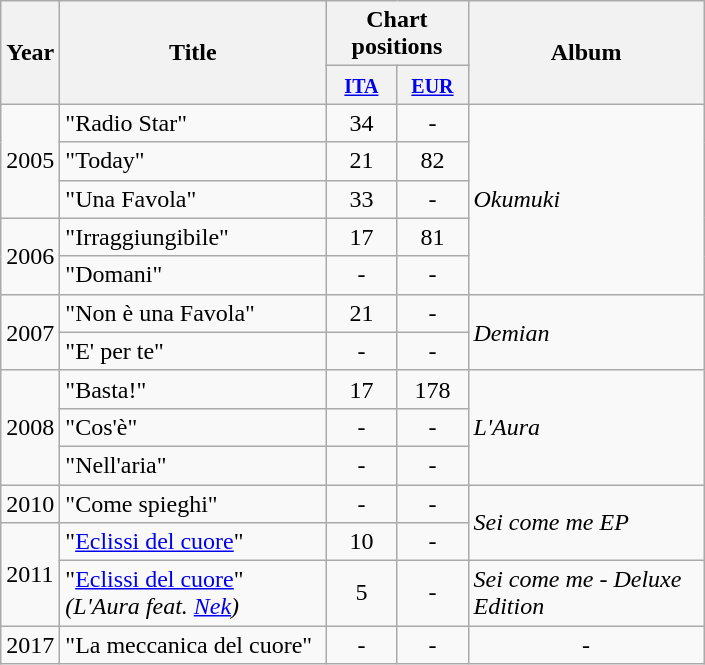<table class="wikitable">
<tr>
<th width="28" rowspan="2">Year</th>
<th width="170" rowspan="2">Title</th>
<th colspan="2">Chart positions</th>
<th width="150" rowspan="2">Album</th>
</tr>
<tr>
<th width="40"><small><a href='#'>ITA</a></small></th>
<th width="40"><small><a href='#'>EUR</a></small></th>
</tr>
<tr>
<td rowspan="3">2005</td>
<td>"Radio Star"</td>
<td align="center">34</td>
<td align="center">-</td>
<td align="left" rowspan="5"><em>Okumuki</em></td>
</tr>
<tr>
<td>"Today"</td>
<td align="center">21</td>
<td align="center">82</td>
</tr>
<tr>
<td>"Una Favola"</td>
<td align="center">33</td>
<td align="center">-</td>
</tr>
<tr>
<td rowspan="2">2006</td>
<td>"Irraggiungibile"</td>
<td align="center">17</td>
<td align="center">81</td>
</tr>
<tr>
<td>"Domani"</td>
<td align="center">-</td>
<td align="center">-</td>
</tr>
<tr>
<td rowspan="2">2007</td>
<td>"Non è una Favola"</td>
<td align="center">21</td>
<td align="center">-</td>
<td align="left" rowspan="2"><em>Demian</em></td>
</tr>
<tr>
<td>"E' per te"</td>
<td align="center">-</td>
<td align="center">-</td>
</tr>
<tr>
<td rowspan="3">2008</td>
<td>"Basta!"</td>
<td align="center">17</td>
<td align="center">178</td>
<td align="left" rowspan="3"><em>L'Aura</em></td>
</tr>
<tr>
<td>"Cos'è"</td>
<td align="center">-</td>
<td align="center">-</td>
</tr>
<tr>
<td>"Nell'aria"</td>
<td align="center">-</td>
<td align="center">-</td>
</tr>
<tr>
<td rowspan="1">2010</td>
<td>"Come spieghi"</td>
<td align="center">-</td>
<td align="center">-</td>
<td align="left" rowspan="2"><em>Sei come me EP</em></td>
</tr>
<tr>
<td rowspan="2">2011</td>
<td>"<a href='#'>Eclissi del cuore</a>"</td>
<td align="center">10</td>
<td align="center">-</td>
</tr>
<tr>
<td>"<a href='#'>Eclissi del cuore</a>"<br><em>(L'Aura feat. <a href='#'>Nek</a>)</em></td>
<td align="center">5</td>
<td align="center">-</td>
<td align="left" rowspan="1"><em>Sei come me - Deluxe Edition</em></td>
</tr>
<tr>
<td>2017</td>
<td>"La meccanica del cuore"</td>
<td align="center">-</td>
<td align="center">-</td>
<td align="center">-</td>
</tr>
</table>
